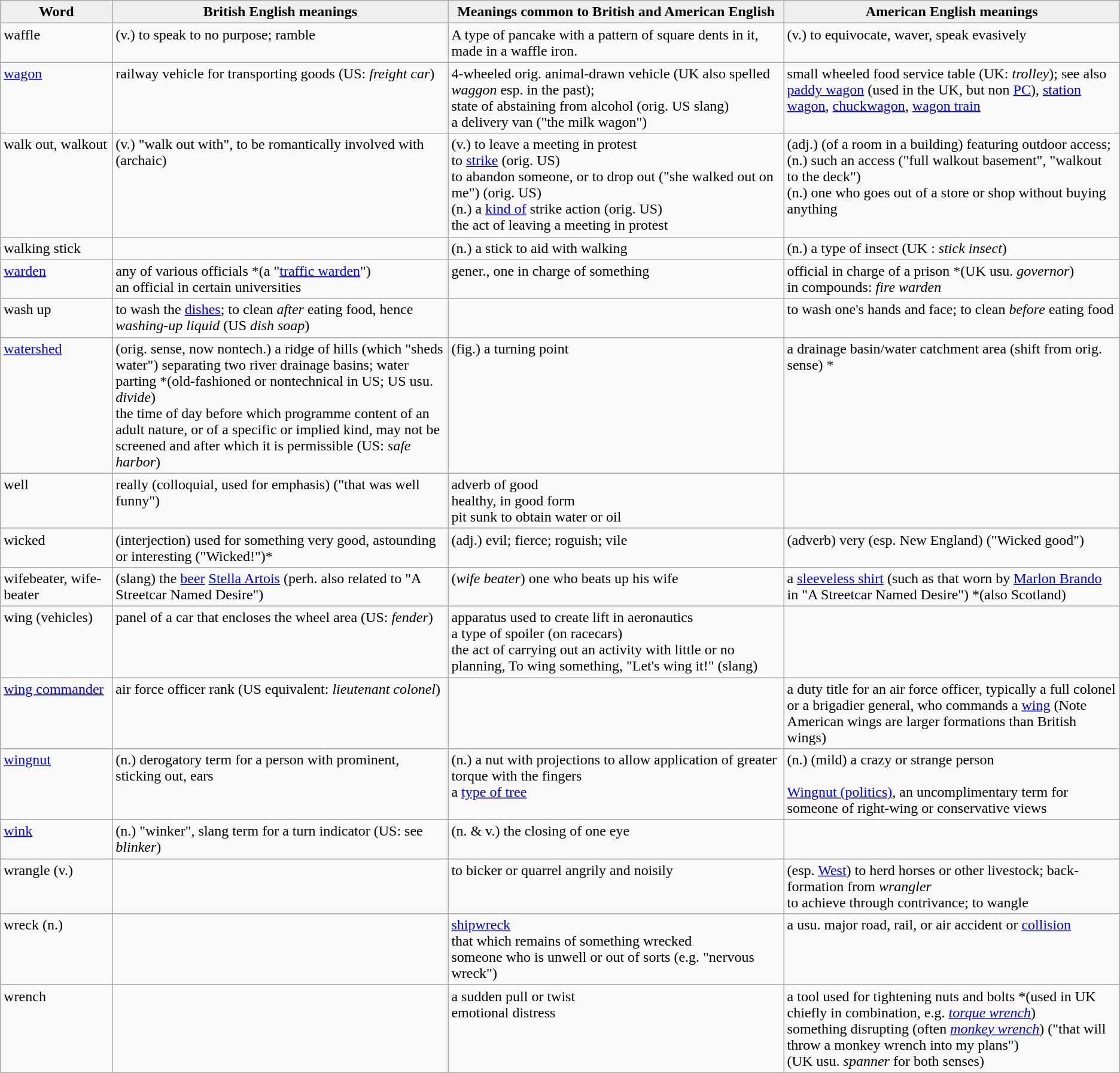<table class="wikitable">
<tr>
<th style="width:10%; background:#efefef;">Word</th>
<th style="width:30%; background:#efefef;">British English meanings</th>
<th style="width:30%; background:#efefef;">Meanings common to British and American English</th>
<th style="width:30%; background:#efefef;">American English meanings</th>
</tr>
<tr valign="top">
<td>waffle</td>
<td>(v.) to speak to no purpose; ramble</td>
<td>A type of pancake with a pattern of square dents in it, made in a waffle iron.</td>
<td>(v.) to equivocate, waver, speak evasively</td>
</tr>
<tr valign="top">
<td><a href='#'>wagon</a></td>
<td>railway vehicle for transporting goods (US: <em>freight car</em>)</td>
<td>4-wheeled orig. animal-drawn vehicle (UK also spelled <em>waggon</em> esp. in the past);<br>state of abstaining from alcohol (orig. US slang)<br>a delivery van ("the milk wagon")</td>
<td>small wheeled food service table (UK: <em>trolley</em>); see also <a href='#'>paddy wagon</a> (used in the UK, but non <a href='#'>PC</a>), <a href='#'>station wagon</a>, <a href='#'>chuckwagon</a>, <a href='#'>wagon train</a></td>
</tr>
<tr valign="top">
<td>walk out, walkout</td>
<td>(v.) "walk out with", to be romantically involved with (archaic)</td>
<td>(v.) to leave a meeting in protest<br>to <a href='#'>strike</a> (orig. US)<br>to abandon someone, or to drop out ("she walked out on me") (orig. US)<br>(n.) a <a href='#'>kind of</a> strike action (orig. US)<br>the act of leaving a meeting in protest</td>
<td>(adj.) (of a room in a building) featuring outdoor access; (n.) such an access ("full walkout basement", "walkout to the deck")<br>(n.) one who goes out of a store or shop without buying anything</td>
</tr>
<tr valign="top">
<td>walking stick</td>
<td> </td>
<td>(n.) a stick to aid with walking</td>
<td>(n.) a type of insect (UK : <em>stick insect</em>)</td>
</tr>
<tr valign="top">
<td><a href='#'>warden</a></td>
<td>any of various officials *(a "<a href='#'>traffic warden</a>")<br>an official in certain universities</td>
<td>gener., one in charge of something</td>
<td>official in charge of a prison *(UK usu. <em>governor</em>)<br>in compounds: <em>fire warden</em></td>
</tr>
<tr valign="top">
<td>wash up</td>
<td>to wash the <a href='#'>dishes</a>; to clean <em>after</em> eating food, hence <em>washing-up liquid</em> (US <em>dish soap</em>)</td>
<td> </td>
<td>to wash one's hands and face; to clean <em>before</em> eating food</td>
</tr>
<tr valign="top">
<td><a href='#'>watershed</a></td>
<td>(orig. sense, now nontech.) a ridge of hills (which "sheds water") separating two river drainage basins; water parting *(old-fashioned or nontechnical in US; US usu. <em>divide</em>)<br>the time of day before which programme content of an adult nature, or of a specific or implied kind, may not be screened and after which it is permissible (US: <em>safe harbor</em>)</td>
<td>(fig.) a turning point</td>
<td>a drainage basin/water catchment area (shift from orig. sense) *</td>
</tr>
<tr valign="top">
<td>well</td>
<td>really (colloquial, used for emphasis) ("that was well funny")</td>
<td>adverb of good<br>healthy, in good form<br>pit sunk to obtain water or oil</td>
<td> </td>
</tr>
<tr valign="top">
<td>wicked</td>
<td>(interjection) used for something very good, astounding or interesting ("Wicked!")*</td>
<td>(adj.) evil; fierce; roguish; vile</td>
<td>(adverb) very (esp. New England) ("Wicked good")</td>
</tr>
<tr valign="top">
<td>wifebeater, wife-beater</td>
<td>(slang) the <a href='#'>beer</a> <a href='#'>Stella Artois</a> (perh. also related to "A Streetcar Named Desire")</td>
<td>(<em>wife beater</em>) one who beats up his wife</td>
<td>a <a href='#'>sleeveless shirt</a> (such as that worn by <a href='#'>Marlon Brando</a> in "A Streetcar Named Desire") *(also Scotland)</td>
</tr>
<tr valign="top">
<td>wing (vehicles)</td>
<td>panel of a car that encloses the wheel area (US: <em>fender</em>)</td>
<td>apparatus used to create lift in aeronautics<br>a type of spoiler (on racecars)<br>the act of carrying out an activity with little or no planning, To wing something, "Let's wing it!" (slang)</td>
<td> </td>
</tr>
<tr valign="top">
<td><a href='#'>wing commander</a></td>
<td>air force officer rank (US equivalent: <em>lieutenant colonel</em>)</td>
<td> </td>
<td>a duty title for an air force officer, typically a full colonel or a brigadier general, who commands a <a href='#'>wing</a> (Note American wings are larger formations than British wings)</td>
</tr>
<tr valign="top">
<td><a href='#'>wingnut</a></td>
<td>(n.) derogatory term for a person with prominent, sticking out, ears</td>
<td>(n.) a nut with projections to allow application of greater torque with the fingers<br>a <a href='#'>type of tree</a></td>
<td>(n.) (mild) a crazy or strange person<br><br><a href='#'>Wingnut (politics)</a>, an uncomplimentary term for someone of right-wing or conservative views</td>
</tr>
<tr valign="top">
<td><a href='#'>wink</a></td>
<td>(n.) "winker", slang term for a turn indicator (US: see <em>blinker</em>)</td>
<td>(n. & v.) the closing of one eye</td>
<td> </td>
</tr>
<tr valign="top">
<td>wrangle (v.)</td>
<td> </td>
<td>to bicker or quarrel angrily and noisily</td>
<td>(esp. <a href='#'>West</a>) to herd horses or other livestock; back-formation from <em>wrangler</em><br>to achieve through contrivance; to wangle</td>
</tr>
<tr valign="top">
<td>wreck (n.)</td>
<td> </td>
<td><a href='#'>shipwreck</a><br>that which remains of something wrecked<br>someone who is unwell or out of sorts (e.g. "nervous wreck")</td>
<td>a usu. major road, rail, or air accident or <a href='#'>collision</a></td>
</tr>
<tr valign="top">
<td>wrench</td>
<td> </td>
<td>a sudden pull or twist<br>emotional distress</td>
<td>a tool used for tightening nuts and bolts *(used in UK chiefly in combination, e.g. <em><a href='#'>torque wrench</a></em>)<br>something disrupting (often <em><a href='#'>monkey wrench</a></em>) ("that will throw a monkey wrench into my plans")<br>(UK usu. <em>spanner</em> for both senses)</td>
</tr>
</table>
